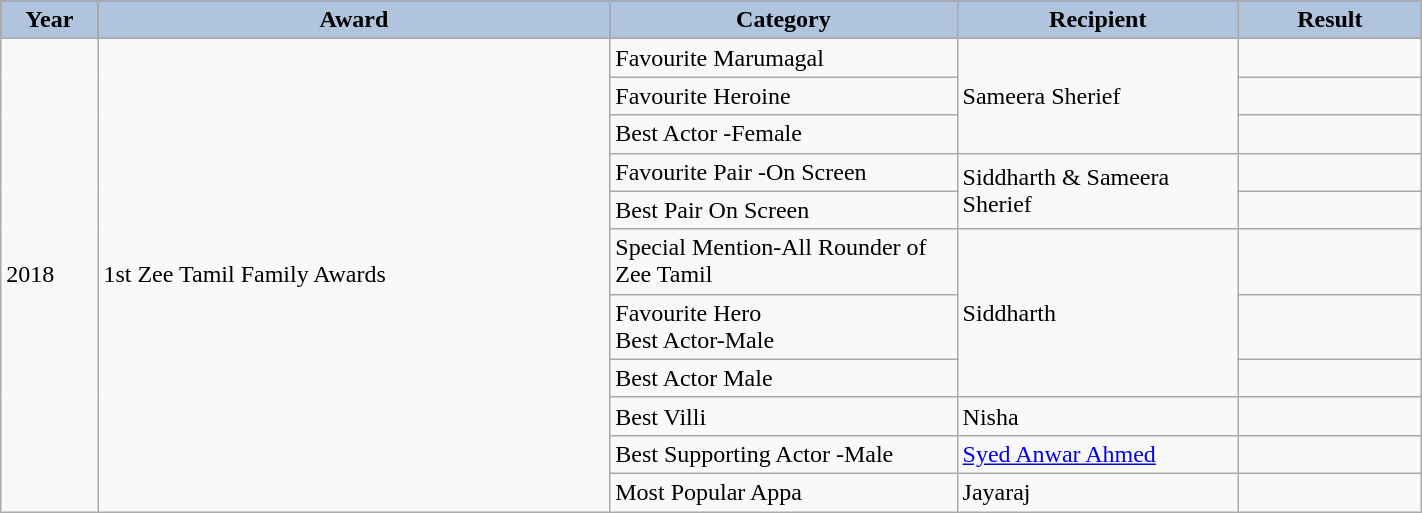<table class="wikitable" width="75%">
<tr bgcolor="blue">
<th style="width:10pt; background:LightSteelBlue;">Year</th>
<th style="width:150pt; background:LightSteelBlue;">Award</th>
<th style="width:100pt; background:LightSteelBlue;">Category</th>
<th style="width:80pt; background:LightSteelBlue;">Recipient</th>
<th style="width:50pt; background:LightSteelBlue;">Result</th>
</tr>
<tr>
<td rowspan="12">2018</td>
</tr>
<tr>
<td rowspan="11">1st Zee Tamil Family Awards</td>
<td>Favourite Marumagal</td>
<td rowspan="3">Sameera Sherief</td>
<td></td>
</tr>
<tr>
<td>Favourite Heroine</td>
<td></td>
</tr>
<tr>
<td>Best Actor -Female</td>
<td></td>
</tr>
<tr>
<td>Favourite Pair -On Screen</td>
<td rowspan="2">Siddharth & Sameera Sherief</td>
<td></td>
</tr>
<tr>
<td>Best Pair On Screen</td>
<td></td>
</tr>
<tr>
<td>Special Mention-All Rounder of Zee Tamil</td>
<td rowspan="3">Siddharth</td>
<td></td>
</tr>
<tr>
<td>Favourite Hero<br>Best Actor-Male</td>
<td></td>
</tr>
<tr>
<td>Best Actor Male</td>
<td></td>
</tr>
<tr>
<td>Best Villi</td>
<td>Nisha</td>
<td></td>
</tr>
<tr>
<td>Best Supporting Actor -Male</td>
<td><a href='#'>Syed Anwar Ahmed</a></td>
<td></td>
</tr>
<tr>
<td>Most Popular Appa</td>
<td>Jayaraj</td>
<td></td>
</tr>
</table>
